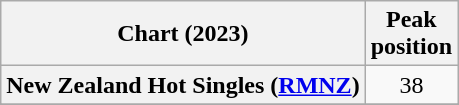<table class="wikitable sortable plainrowheaders" style="text-align:center">
<tr>
<th scope="col">Chart (2023)</th>
<th scope="col">Peak<br>position</th>
</tr>
<tr>
<th scope="row">New Zealand Hot Singles (<a href='#'>RMNZ</a>)</th>
<td>38</td>
</tr>
<tr>
</tr>
<tr>
</tr>
</table>
